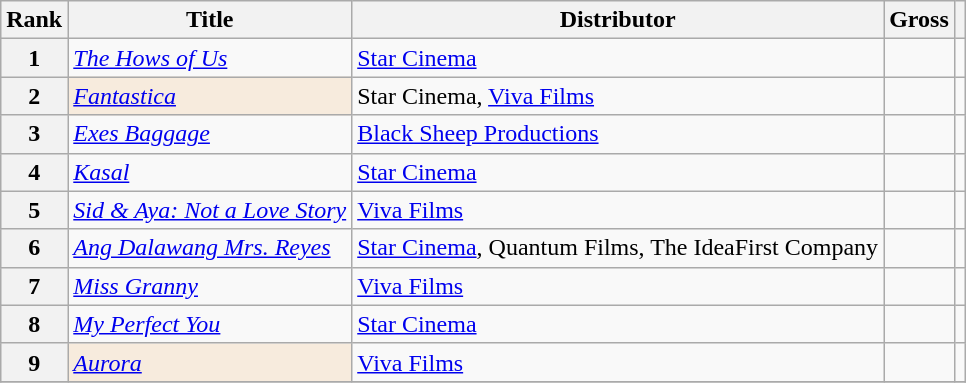<table class="wikitable sortable" style="margin:auto; text-align:left;">
<tr>
<th>Rank</th>
<th>Title</th>
<th>Distributor</th>
<th>Gross</th>
<th></th>
</tr>
<tr>
<th>1</th>
<td><em><a href='#'>The Hows of Us</a></em></td>
<td><a href='#'>Star Cinema</a></td>
<td></td>
<td style="text-align:center;"></td>
</tr>
<tr>
<th>2</th>
<td style="background:#f7ebdd"><em><a href='#'>Fantastica</a></em></td>
<td>Star Cinema, <a href='#'>Viva Films</a></td>
<td></td>
<td style="text-align:center;"></td>
</tr>
<tr>
<th>3</th>
<td><em><a href='#'>Exes Baggage</a></em></td>
<td><a href='#'>Black Sheep Productions</a></td>
<td></td>
<td style="text-align:center;"></td>
</tr>
<tr>
<th>4</th>
<td><em><a href='#'>Kasal</a></em></td>
<td><a href='#'>Star Cinema</a></td>
<td></td>
<td></td>
</tr>
<tr>
<th>5</th>
<td><em><a href='#'>Sid & Aya: Not a Love Story</a></em></td>
<td><a href='#'>Viva Films</a></td>
<td></td>
<td style="text-align:center;"></td>
</tr>
<tr>
<th>6</th>
<td><em><a href='#'>Ang Dalawang Mrs. Reyes</a></em></td>
<td><a href='#'>Star Cinema</a>, Quantum Films, The IdeaFirst Company</td>
<td></td>
<td style="text-align:center;"></td>
</tr>
<tr>
<th>7</th>
<td><em><a href='#'>Miss Granny</a></em></td>
<td><a href='#'>Viva Films</a></td>
<td></td>
<td style="text-align:center;"></td>
</tr>
<tr>
<th>8</th>
<td><em><a href='#'>My Perfect You</a></em></td>
<td><a href='#'>Star Cinema</a></td>
<td></td>
<td style="text-align:center;"></td>
</tr>
<tr>
<th>9</th>
<td style="background:#f7ebdd;"><em><a href='#'>Aurora</a></em></td>
<td><a href='#'>Viva Films</a></td>
<td></td>
<td style="text-align:center;"></td>
</tr>
<tr>
</tr>
</table>
